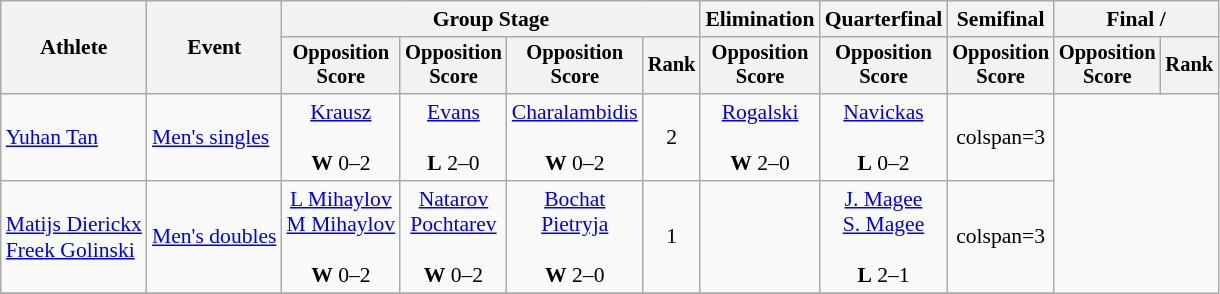<table class="wikitable" style="font-size:90%">
<tr>
<th rowspan=2>Athlete</th>
<th rowspan=2>Event</th>
<th colspan=4>Group Stage</th>
<th>Elimination</th>
<th>Quarterfinal</th>
<th>Semifinal</th>
<th colspan=2>Final / </th>
</tr>
<tr style="font-size:95%">
<th>Opposition<br>Score</th>
<th>Opposition<br>Score</th>
<th>Opposition<br>Score</th>
<th>Rank</th>
<th>Opposition<br>Score</th>
<th>Opposition<br>Score</th>
<th>Opposition<br>Score</th>
<th>Opposition<br>Score</th>
<th>Rank</th>
</tr>
<tr align=center>
<td align=left><a href='#'>Yuhan Tan</a></td>
<td align=left><a href='#'>Men's singles</a></td>
<td><a href='#'>Krausz</a><br><br><strong>W</strong> 0–2</td>
<td><a href='#'>Evans</a><br><br><strong>L</strong> 2–0</td>
<td><a href='#'>Charalambidis</a><br><br><strong>W</strong> 0–2</td>
<td>2</td>
<td><a href='#'>Rogalski</a><br><br><strong>W</strong> 2–0</td>
<td><a href='#'>Navickas</a><br><br><strong>L</strong> 0–2</td>
<td>colspan=3 </td>
</tr>
<tr align=center>
<td align=left><a href='#'>Matijs Dierickx</a> <br> <a href='#'>Freek Golinski</a></td>
<td align=left><a href='#'>Men's doubles</a></td>
<td><a href='#'>L Mihaylov</a> <br> <a href='#'>M Mihaylov</a> <br><br><strong>W</strong> 0–2</td>
<td><a href='#'>Natarov</a> <br> <a href='#'>Pochtarev</a> <br><br><strong>W</strong> 0–2</td>
<td><a href='#'>Bochat</a> <br> <a href='#'>Pietryja</a> <br><br><strong>W</strong> 2–0</td>
<td>1</td>
<td></td>
<td><a href='#'>J. Magee</a> <br> <a href='#'>S. Magee</a> <br><br><strong>L</strong> 2–1</td>
<td>colspan=3 </td>
</tr>
<tr align=center>
</tr>
</table>
